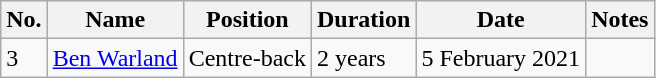<table class="wikitable">
<tr>
<th>No.</th>
<th>Name</th>
<th>Position</th>
<th>Duration</th>
<th>Date</th>
<th>Notes</th>
</tr>
<tr>
<td>3</td>
<td><a href='#'>Ben Warland</a></td>
<td>Centre-back</td>
<td>2 years</td>
<td>5 February 2021</td>
<td></td>
</tr>
</table>
